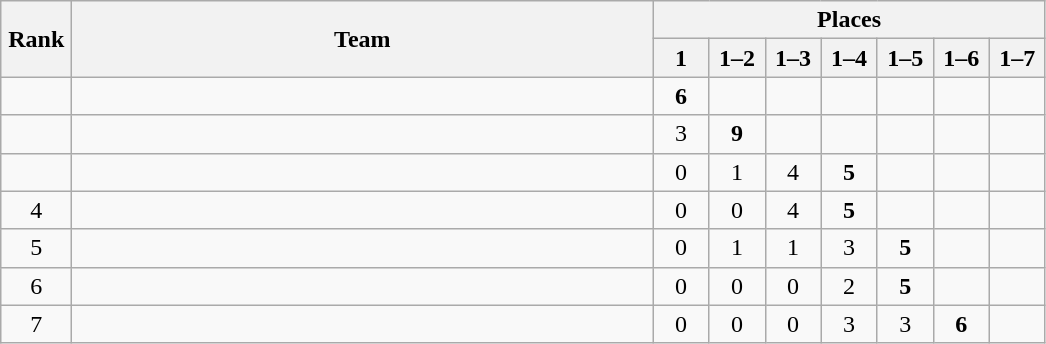<table class="wikitable" style="text-align:center">
<tr>
<th rowspan="2" width=40>Rank</th>
<th rowspan="2" width=380>Team</th>
<th colspan="7">Places</th>
</tr>
<tr>
<th width=30>1</th>
<th width=30>1–2</th>
<th width=30>1–3</th>
<th width=30>1–4</th>
<th width=30>1–5</th>
<th width=30>1–6</th>
<th width=30>1–7</th>
</tr>
<tr>
<td></td>
<td align=left></td>
<td><strong>6</strong></td>
<td></td>
<td></td>
<td></td>
<td></td>
<td></td>
<td></td>
</tr>
<tr>
<td></td>
<td align=left></td>
<td>3</td>
<td><strong>9</strong></td>
<td></td>
<td></td>
<td></td>
<td></td>
<td></td>
</tr>
<tr>
<td></td>
<td align=left></td>
<td>0</td>
<td>1</td>
<td>4</td>
<td><strong>5</strong></td>
<td></td>
<td></td>
<td></td>
</tr>
<tr>
<td>4</td>
<td align=left></td>
<td>0</td>
<td>0</td>
<td>4</td>
<td><strong>5</strong></td>
<td></td>
<td></td>
<td></td>
</tr>
<tr>
<td>5</td>
<td align=left></td>
<td>0</td>
<td>1</td>
<td>1</td>
<td>3</td>
<td><strong>5</strong></td>
<td></td>
<td></td>
</tr>
<tr>
<td>6</td>
<td align=left></td>
<td>0</td>
<td>0</td>
<td>0</td>
<td>2</td>
<td><strong>5</strong></td>
<td></td>
<td></td>
</tr>
<tr>
<td>7</td>
<td align=left></td>
<td>0</td>
<td>0</td>
<td>0</td>
<td>3</td>
<td>3</td>
<td><strong>6</strong></td>
<td></td>
</tr>
</table>
